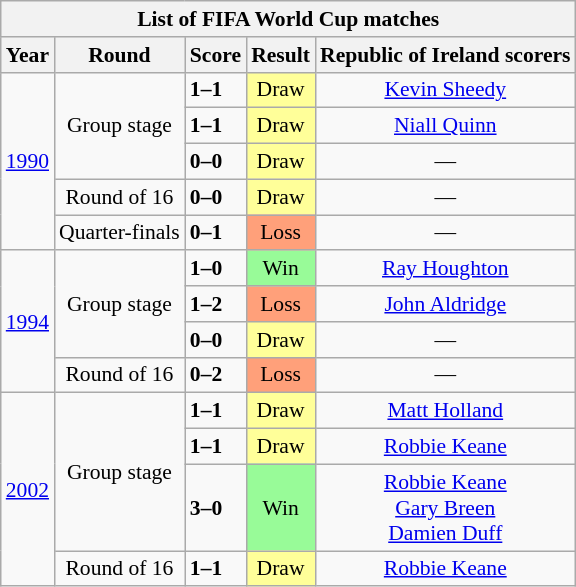<table class="wikitable collapsible collapsed" style="text-align: center;font-size:90%;">
<tr>
<th colspan=5>List of FIFA World Cup matches</th>
</tr>
<tr>
<th>Year</th>
<th>Round</th>
<th>Score</th>
<th>Result</th>
<th>Republic of Ireland scorers</th>
</tr>
<tr>
<td rowspan=5><a href='#'>1990</a></td>
<td rowspan=3>Group stage</td>
<td align="left"> <strong>1–1</strong> </td>
<td bgcolor="#FFFF99">Draw</td>
<td><a href='#'>Kevin Sheedy</a> </td>
</tr>
<tr>
<td align="left"> <strong>1–1</strong> </td>
<td bgcolor="#FFFF99">Draw</td>
<td><a href='#'>Niall Quinn</a> </td>
</tr>
<tr>
<td align="left"> <strong>0–0</strong> </td>
<td bgcolor="#FFFF99">Draw</td>
<td>—</td>
</tr>
<tr>
<td>Round of 16</td>
<td align="left"> <strong>0–0 </strong> </td>
<td bgcolor="#FFFF99">Draw</td>
<td>—</td>
</tr>
<tr>
<td>Quarter-finals</td>
<td align="left"> <strong>0–1</strong> </td>
<td bgcolor="#FFA07A">Loss</td>
<td>—</td>
</tr>
<tr>
<td rowspan=4><a href='#'>1994</a></td>
<td rowspan=3>Group stage</td>
<td align="left"> <strong>1–0</strong> </td>
<td bgcolor="#98FB98">Win</td>
<td><a href='#'>Ray Houghton</a> </td>
</tr>
<tr>
<td align="left"> <strong>1–2</strong> </td>
<td bgcolor="#FFA07A">Loss</td>
<td><a href='#'>John Aldridge</a> </td>
</tr>
<tr>
<td align="left"> <strong>0–0</strong> </td>
<td bgcolor="#FFFF99">Draw</td>
<td>—</td>
</tr>
<tr>
<td>Round of 16</td>
<td align="left"> <strong>0–2</strong> </td>
<td bgcolor="#FFA07A">Loss</td>
<td>—</td>
</tr>
<tr>
<td rowspan=4><a href='#'>2002</a></td>
<td rowspan=3>Group stage</td>
<td align="left"> <strong>1–1</strong> </td>
<td bgcolor="#FFFF99">Draw</td>
<td><a href='#'>Matt Holland</a> </td>
</tr>
<tr>
<td align="left"> <strong>1–1</strong> </td>
<td bgcolor="#FFFF99">Draw</td>
<td><a href='#'>Robbie Keane</a> </td>
</tr>
<tr>
<td align="left"> <strong>3–0</strong> </td>
<td bgcolor="#98FB98">Win</td>
<td><a href='#'>Robbie Keane</a> <br><a href='#'>Gary Breen</a> <br><a href='#'>Damien Duff</a> </td>
</tr>
<tr>
<td>Round of 16</td>
<td align="left"> <strong>1–1 </strong> </td>
<td bgcolor="#FFFF99">Draw</td>
<td><a href='#'>Robbie Keane</a> </td>
</tr>
</table>
